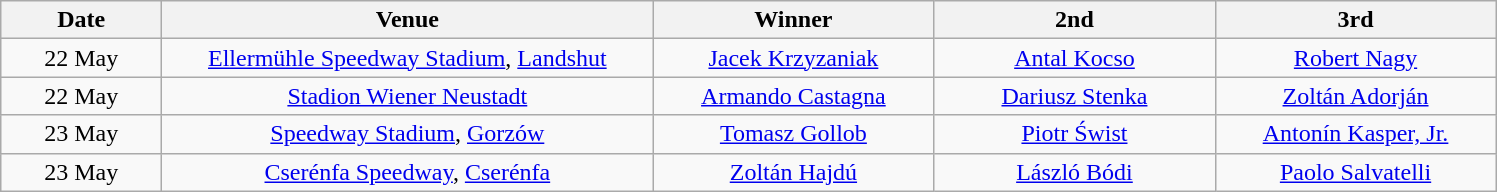<table class="wikitable" style="text-align:center">
<tr>
<th width=100>Date</th>
<th width=320>Venue</th>
<th width=180>Winner</th>
<th width=180>2nd</th>
<th width=180>3rd</th>
</tr>
<tr>
<td align=center>22 May</td>
<td> <a href='#'>Ellermühle Speedway Stadium</a>, <a href='#'>Landshut</a></td>
<td> <a href='#'>Jacek Krzyzaniak</a></td>
<td> <a href='#'>Antal Kocso</a></td>
<td> <a href='#'>Robert Nagy</a></td>
</tr>
<tr>
<td align=center>22 May</td>
<td> <a href='#'>Stadion Wiener Neustadt</a></td>
<td> <a href='#'>Armando Castagna</a></td>
<td> <a href='#'>Dariusz Stenka</a></td>
<td> <a href='#'>Zoltán Adorján</a></td>
</tr>
<tr>
<td align=center>23 May</td>
<td> <a href='#'>Speedway Stadium</a>, <a href='#'>Gorzów</a></td>
<td> <a href='#'>Tomasz Gollob</a></td>
<td> <a href='#'>Piotr Świst</a></td>
<td> <a href='#'>Antonín Kasper, Jr.</a></td>
</tr>
<tr>
<td align=center>23 May</td>
<td> <a href='#'>Cserénfa Speedway</a>, <a href='#'>Cserénfa</a></td>
<td> <a href='#'>Zoltán Hajdú</a></td>
<td> <a href='#'>László Bódi</a></td>
<td> <a href='#'>Paolo Salvatelli</a></td>
</tr>
</table>
